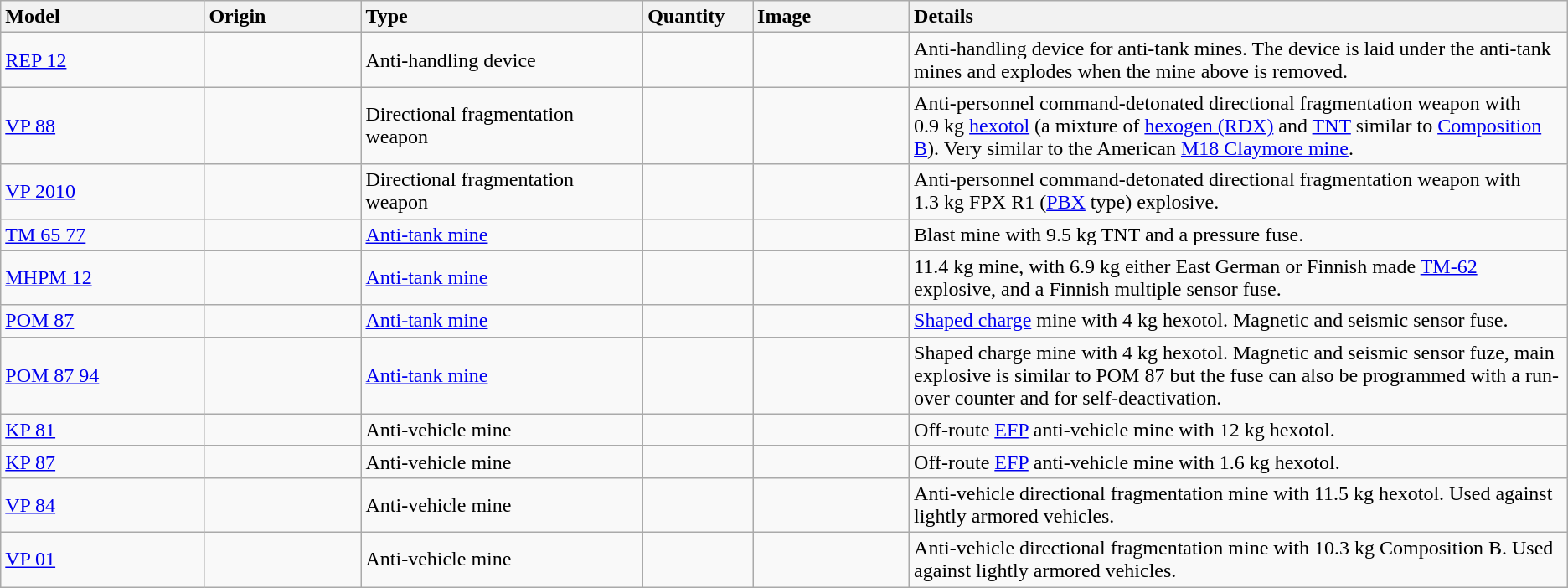<table class="wikitable">
<tr>
<th style="text-align: left; width:13%;">Model</th>
<th style="text-align: left; width:10%;">Origin</th>
<th style="text-align: left; width:18%;">Type</th>
<th style="text-align: left; width:7%;">Quantity</th>
<th style="text-align: left; width:10%;">Image</th>
<th style="text-align: left; width:42%;">Details</th>
</tr>
<tr>
<td><a href='#'>REP 12</a></td>
<td></td>
<td>Anti-handling device</td>
<td></td>
<td></td>
<td>Anti-handling device for anti-tank mines. The device is laid under the anti-tank mines and explodes when the mine above is removed.</td>
</tr>
<tr>
<td><a href='#'>VP 88</a></td>
<td></td>
<td>Directional fragmentation weapon</td>
<td></td>
<td></td>
<td>Anti-personnel command-detonated directional fragmentation weapon with 0.9 kg <a href='#'>hexotol</a> (a mixture of <a href='#'>hexogen (RDX)</a> and <a href='#'>TNT</a> similar to <a href='#'>Composition B</a>). Very similar to the American <a href='#'>M18 Claymore mine</a>.</td>
</tr>
<tr>
<td><a href='#'>VP 2010</a></td>
<td></td>
<td>Directional fragmentation weapon</td>
<td></td>
<td></td>
<td>Anti-personnel command-detonated directional fragmentation weapon with 1.3 kg FPX R1 (<a href='#'>PBX</a> type) explosive.</td>
</tr>
<tr>
<td><a href='#'>TM 65 77</a></td>
<td></td>
<td><a href='#'>Anti-tank mine</a></td>
<td></td>
<td></td>
<td>Blast mine with 9.5 kg TNT and a pressure fuse.</td>
</tr>
<tr>
<td><a href='#'>MHPM 12</a></td>
<td></td>
<td><a href='#'>Anti-tank mine</a></td>
<td></td>
<td></td>
<td>11.4 kg mine, with 6.9 kg either East German or Finnish made <a href='#'>TM-62</a> explosive, and a Finnish multiple sensor fuse.</td>
</tr>
<tr>
<td><a href='#'>POM 87</a></td>
<td></td>
<td><a href='#'>Anti-tank mine</a></td>
<td></td>
<td></td>
<td><a href='#'>Shaped charge</a> mine with 4 kg hexotol. Magnetic and seismic sensor fuse.</td>
</tr>
<tr>
<td><a href='#'>POM 87 94</a></td>
<td></td>
<td><a href='#'>Anti-tank mine</a></td>
<td></td>
<td></td>
<td>Shaped charge mine with 4 kg hexotol. Magnetic and seismic sensor fuze, main explosive is similar to POM 87 but the fuse can also be programmed with a run-over counter and for self-deactivation.</td>
</tr>
<tr>
<td><a href='#'>KP 81</a></td>
<td></td>
<td>Anti-vehicle mine</td>
<td></td>
<td></td>
<td>Off-route <a href='#'>EFP</a> anti-vehicle mine with 12 kg hexotol.</td>
</tr>
<tr>
<td><a href='#'>KP 87</a></td>
<td></td>
<td>Anti-vehicle mine</td>
<td></td>
<td></td>
<td>Off-route <a href='#'>EFP</a> anti-vehicle mine with 1.6 kg hexotol.</td>
</tr>
<tr>
<td><a href='#'>VP 84</a></td>
<td></td>
<td>Anti-vehicle mine</td>
<td></td>
<td></td>
<td>Anti-vehicle directional fragmentation mine with 11.5 kg hexotol. Used against lightly armored vehicles.</td>
</tr>
<tr>
<td><a href='#'>VP 01</a></td>
<td></td>
<td>Anti-vehicle mine</td>
<td></td>
<td></td>
<td>Anti-vehicle directional fragmentation mine with 10.3 kg Composition B. Used against lightly armored vehicles.</td>
</tr>
</table>
